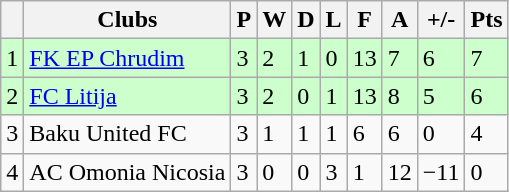<table class="wikitable">
<tr>
<th></th>
<th>Clubs</th>
<th>P</th>
<th>W</th>
<th>D</th>
<th>L</th>
<th>F</th>
<th>A</th>
<th>+/-</th>
<th>Pts</th>
</tr>
<tr bgcolor=#ccffcc>
<td>1</td>
<td> <a href='#'>FK EP Chrudim</a></td>
<td>3</td>
<td>2</td>
<td>1</td>
<td>0</td>
<td>13</td>
<td>7</td>
<td>6</td>
<td>7</td>
</tr>
<tr bgcolor=#ccffcc>
<td>2</td>
<td> <a href='#'>FC Litija</a></td>
<td>3</td>
<td>2</td>
<td>0</td>
<td>1</td>
<td>13</td>
<td>8</td>
<td>5</td>
<td>6</td>
</tr>
<tr>
<td>3</td>
<td> Baku United FC</td>
<td>3</td>
<td>1</td>
<td>1</td>
<td>1</td>
<td>6</td>
<td>6</td>
<td>0</td>
<td>4</td>
</tr>
<tr>
<td>4</td>
<td> AC Omonia Nicosia</td>
<td>3</td>
<td>0</td>
<td>0</td>
<td>3</td>
<td>1</td>
<td>12</td>
<td>−11</td>
<td>0</td>
</tr>
</table>
